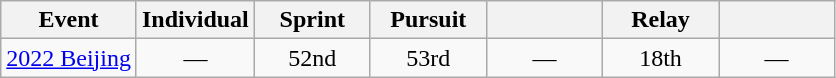<table class="wikitable" style="text-align: center;">
<tr ">
<th>Event</th>
<th style="width:70px;">Individual</th>
<th style="width:70px;">Sprint</th>
<th style="width:70px;">Pursuit</th>
<th style="width:70px;"></th>
<th style="width:70px;">Relay</th>
<th style="width:70px;"></th>
</tr>
<tr>
<td align="left"> <a href='#'>2022 Beijing</a></td>
<td>—</td>
<td>52nd</td>
<td>53rd</td>
<td>—</td>
<td>18th</td>
<td>—</td>
</tr>
</table>
